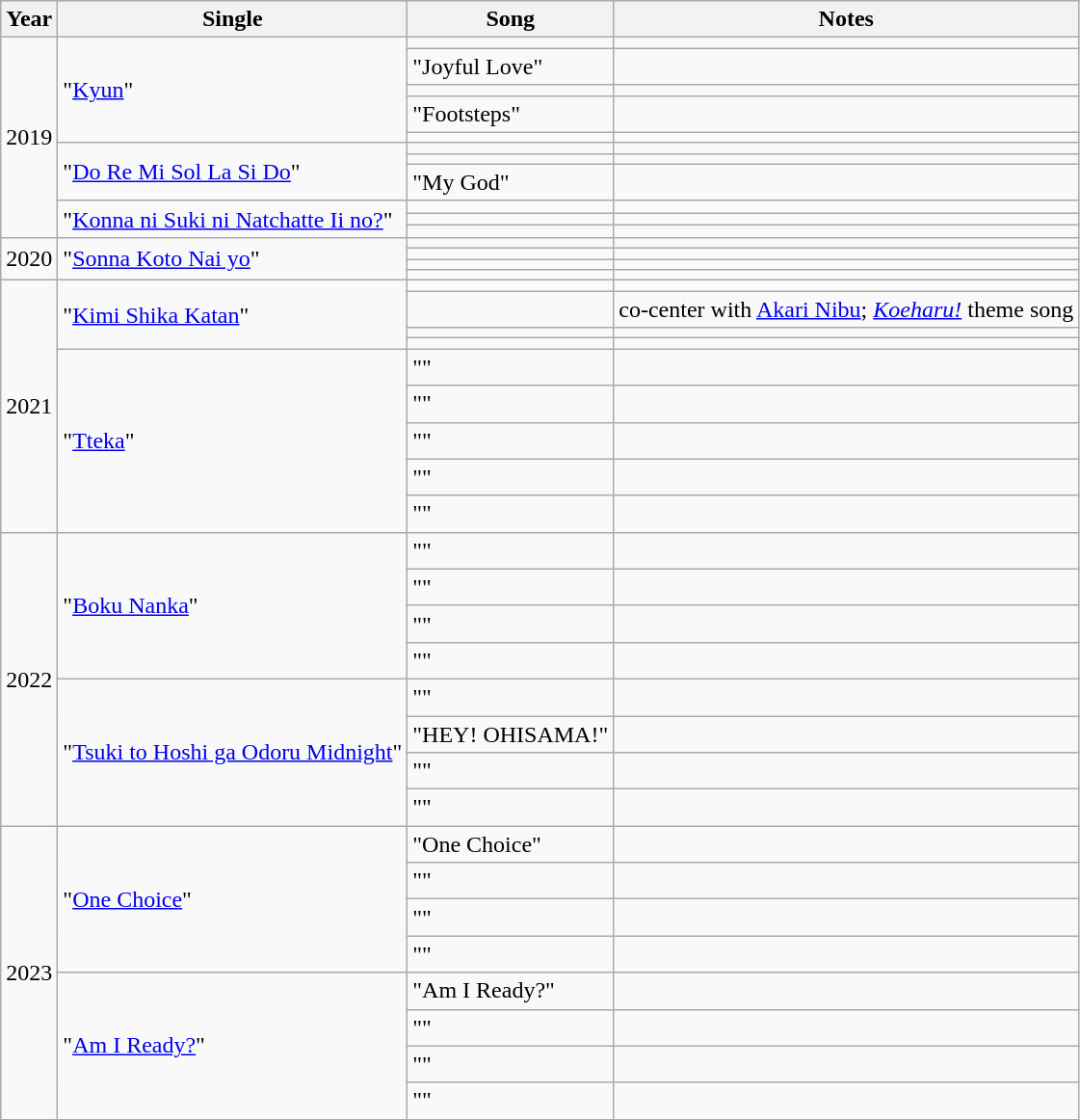<table class="wikitable">
<tr>
<th>Year</th>
<th>Single</th>
<th>Song</th>
<th>Notes</th>
</tr>
<tr>
<td rowspan="11">2019</td>
<td rowspan="5">"<a href='#'>Kyun</a>"</td>
<td></td>
<td></td>
</tr>
<tr>
<td>"Joyful Love"</td>
<td></td>
</tr>
<tr>
<td></td>
<td></td>
</tr>
<tr>
<td>"Footsteps"</td>
<td></td>
</tr>
<tr>
<td></td>
<td></td>
</tr>
<tr>
<td rowspan="3">"<a href='#'>Do Re Mi Sol La Si Do</a>"</td>
<td></td>
<td></td>
</tr>
<tr>
<td></td>
<td></td>
</tr>
<tr>
<td>"My God"</td>
<td></td>
</tr>
<tr>
<td rowspan="3">"<a href='#'>Konna ni Suki ni Natchatte Ii no?</a>"</td>
<td></td>
<td></td>
</tr>
<tr>
<td></td>
<td></td>
</tr>
<tr>
<td></td>
<td></td>
</tr>
<tr>
<td rowspan="4">2020</td>
<td rowspan="4">"<a href='#'>Sonna Koto Nai yo</a>"</td>
<td></td>
<td></td>
</tr>
<tr>
<td></td>
<td></td>
</tr>
<tr>
<td></td>
<td></td>
</tr>
<tr>
<td></td>
<td></td>
</tr>
<tr>
<td rowspan="9">2021</td>
<td rowspan="4">"<a href='#'>Kimi Shika Katan</a>"</td>
<td></td>
<td></td>
</tr>
<tr>
<td></td>
<td>co-center with <a href='#'>Akari Nibu</a>; <em><a href='#'>Koeharu!</a></em> theme song</td>
</tr>
<tr>
<td></td>
<td></td>
</tr>
<tr>
<td></td>
<td></td>
</tr>
<tr>
<td rowspan="5">"<a href='#'>Tteka</a>"</td>
<td>""</td>
<td></td>
</tr>
<tr>
<td>""</td>
<td></td>
</tr>
<tr>
<td>""</td>
<td></td>
</tr>
<tr>
<td>""</td>
<td></td>
</tr>
<tr>
<td>""</td>
<td></td>
</tr>
<tr>
<td rowspan="8">2022</td>
<td rowspan="4">"<a href='#'>Boku Nanka</a>"</td>
<td>""</td>
<td></td>
</tr>
<tr>
<td>""</td>
<td></td>
</tr>
<tr>
<td>""</td>
<td></td>
</tr>
<tr>
<td>""</td>
<td></td>
</tr>
<tr>
<td rowspan="4">"<a href='#'>Tsuki to Hoshi ga Odoru Midnight</a>"</td>
<td>""</td>
<td></td>
</tr>
<tr>
<td>"HEY! OHISAMA!"</td>
<td></td>
</tr>
<tr>
<td>""</td>
<td></td>
</tr>
<tr>
<td>""</td>
<td></td>
</tr>
<tr>
<td rowspan="8">2023</td>
<td rowspan="4">"<a href='#'>One Choice</a>"</td>
<td>"One Choice"</td>
<td></td>
</tr>
<tr>
<td>""</td>
<td></td>
</tr>
<tr>
<td>""</td>
<td></td>
</tr>
<tr>
<td>""</td>
<td></td>
</tr>
<tr>
<td rowspan="4">"<a href='#'>Am I Ready?</a>"</td>
<td>"Am I Ready?"</td>
<td></td>
</tr>
<tr>
<td>""</td>
<td></td>
</tr>
<tr>
<td>""</td>
<td></td>
</tr>
<tr>
<td>""</td>
<td></td>
</tr>
</table>
